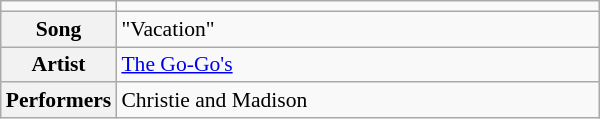<table class="wikitable" style="font-size: 90%" width=400px>
<tr>
<td></td>
</tr>
<tr>
<th width=10%>Song</th>
<td>"Vacation"</td>
</tr>
<tr>
<th width=10%>Artist</th>
<td><a href='#'>The Go-Go's</a></td>
</tr>
<tr>
<th width=10%>Performers</th>
<td>Christie and Madison</td>
</tr>
</table>
